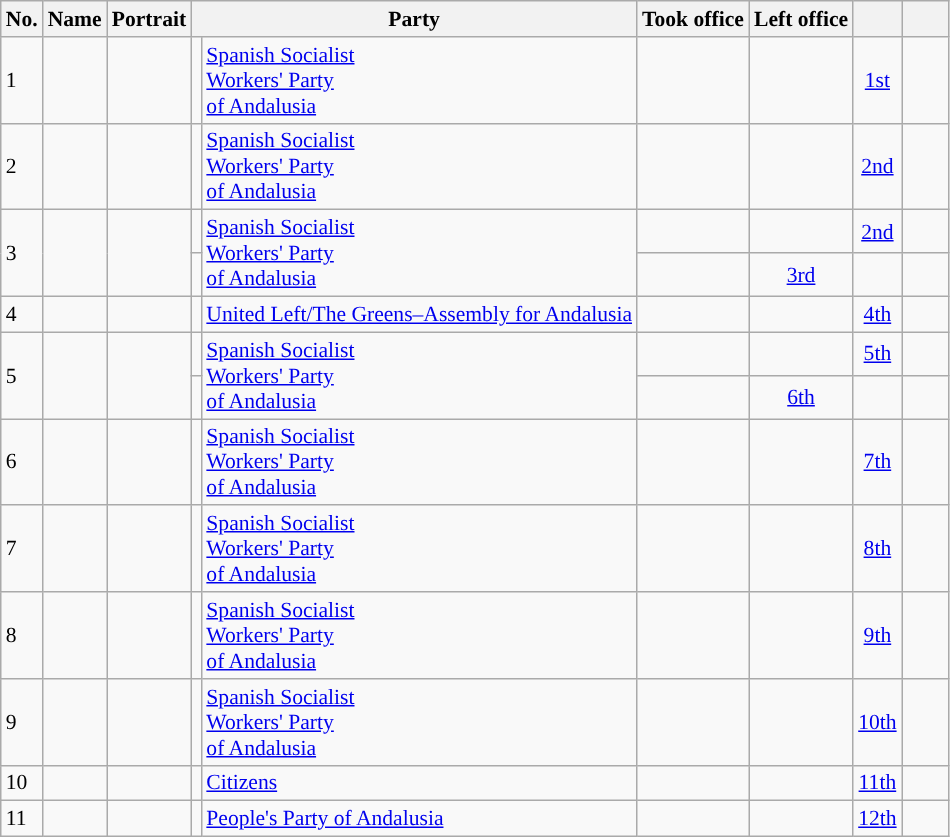<table class="wikitable plainrowheaders sortable" style="font-size:90%; text-align:left;">
<tr>
<th scope=col>No.</th>
<th scope=col>Name</th>
<th scope=col class=unsortable>Portrait</th>
<th scope=col colspan="2">Party</th>
<th scope=col>Took office</th>
<th scope=col>Left office</th>
<th scope=col></th>
<th scope=col width=25px class=unsortable></th>
</tr>
<tr>
<td>1</td>
<td style="white-space: nowrap;"></td>
<td align=center></td>
<td !align="center" style="background:"></td>
<td><a href='#'>Spanish Socialist<br>Workers' Party<br>of Andalusia</a></td>
<td align=center></td>
<td align=center></td>
<td align=center><a href='#'>1st</a></td>
<td align=center></td>
</tr>
<tr>
<td>2</td>
<td style="white-space: nowrap;"></td>
<td align=center></td>
<td !align="center" style="background:"></td>
<td><a href='#'>Spanish Socialist<br>Workers' Party<br>of Andalusia</a></td>
<td align=center></td>
<td align=center></td>
<td align=center><a href='#'>2nd</a></td>
<td align=center></td>
</tr>
<tr>
<td rowspan=2>3</td>
<td style="white-space: nowrap;" rowspan=2></td>
<td align=center rowspan=2></td>
<td !align="center" style="background:"></td>
<td rowspan=2><a href='#'>Spanish Socialist<br>Workers' Party<br>of Andalusia</a></td>
<td align=center></td>
<td align=center></td>
<td align=center><a href='#'>2nd</a></td>
<td align=center></td>
</tr>
<tr>
<td align=center></td>
<td align=center></td>
<td align=center><a href='#'>3rd</a></td>
<td align=center></td>
</tr>
<tr>
<td>4</td>
<td style="white-space: nowrap;"></td>
<td align=center></td>
<td !align="center" style="background:"></td>
<td><a href='#'>United Left/The Greens–Assembly for Andalusia</a></td>
<td align=center></td>
<td align=center></td>
<td align=center><a href='#'>4th</a></td>
<td align=center></td>
</tr>
<tr>
<td rowspan=2>5</td>
<td style="white-space: nowrap;" rowspan=2></td>
<td align=center rowspan=2></td>
<td !align="center" style="background:"></td>
<td rowspan=2><a href='#'>Spanish Socialist<br>Workers' Party<br>of Andalusia</a></td>
<td align=center></td>
<td align=center></td>
<td align=center><a href='#'>5th</a></td>
<td align=center></td>
</tr>
<tr>
<td align=center></td>
<td align=center></td>
<td align=center><a href='#'>6th</a></td>
<td align=center></td>
</tr>
<tr>
<td>6</td>
<td style="white-space: nowrap;"></td>
<td align=center></td>
<td !align="center" style="background:"></td>
<td><a href='#'>Spanish Socialist<br>Workers' Party<br>of Andalusia</a></td>
<td align=center></td>
<td align=center></td>
<td align=center><a href='#'>7th</a></td>
<td align=center></td>
</tr>
<tr>
<td>7</td>
<td style="white-space: nowrap;"></td>
<td align=center></td>
<td !align="center" style="background:"></td>
<td><a href='#'>Spanish Socialist<br>Workers' Party<br>of Andalusia</a></td>
<td align=center></td>
<td align=center></td>
<td align=center><a href='#'>8th</a></td>
<td align=center></td>
</tr>
<tr>
<td>8</td>
<td style="white-space: nowrap;"></td>
<td align=center></td>
<td !align="center" style="background:"></td>
<td><a href='#'>Spanish Socialist<br>Workers' Party<br>of Andalusia</a></td>
<td align=center></td>
<td align=center></td>
<td align=center><a href='#'>9th</a></td>
<td align=center></td>
</tr>
<tr>
<td>9</td>
<td style="white-space: nowrap;"></td>
<td align=center></td>
<td !align="center" style="background:"></td>
<td><a href='#'>Spanish Socialist<br>Workers' Party<br>of Andalusia</a></td>
<td align=center></td>
<td align=center></td>
<td align=center><a href='#'>10th</a></td>
<td align=center></td>
</tr>
<tr>
<td>10</td>
<td style="white-space: nowrap;"></td>
<td align=center></td>
<td !align="center" style="background:"></td>
<td><a href='#'>Citizens</a></td>
<td align=center></td>
<td align=center></td>
<td align=center><a href='#'>11th</a></td>
<td align=center></td>
</tr>
<tr>
<td>11</td>
<td style="white-space: nowrap;"></td>
<td align=center></td>
<td !align="center" style="background:"></td>
<td><a href='#'>People's Party of Andalusia</a></td>
<td align=center></td>
<td></td>
<td align=center><a href='#'>12th</a></td>
<td align=center></td>
</tr>
</table>
